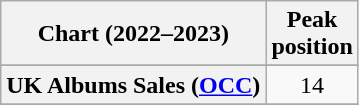<table class="wikitable sortable plainrowheaders" style="text-align:center">
<tr>
<th scope="col">Chart (2022–2023)</th>
<th scope="col">Peak<br>position</th>
</tr>
<tr>
</tr>
<tr>
<th scope="row">UK Albums Sales (<a href='#'>OCC</a>)</th>
<td>14</td>
</tr>
<tr>
</tr>
</table>
